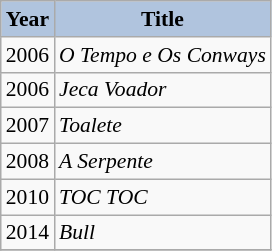<table class="wikitable" style="font-size: 90%; background: #f9f9f9">
<tr>
<th style="background:#B0C4DE;">Year</th>
<th style="background:#B0C4DE;">Title</th>
</tr>
<tr>
<td>2006</td>
<td><em>O Tempo e Os Conways</em></td>
</tr>
<tr>
<td>2006</td>
<td><em>Jeca Voador</em></td>
</tr>
<tr>
<td>2007</td>
<td><em>Toalete</em></td>
</tr>
<tr>
<td>2008</td>
<td><em>A Serpente</em></td>
</tr>
<tr>
<td>2010</td>
<td><em>TOC TOC</em></td>
</tr>
<tr>
<td>2014</td>
<td><em>Bull</em></td>
</tr>
<tr>
</tr>
</table>
